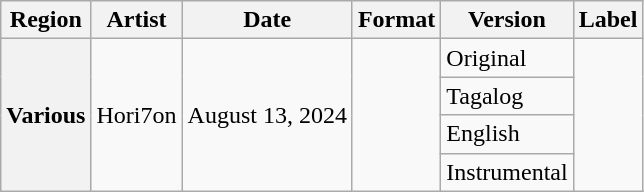<table class="wikitable plainrowheaders">
<tr>
<th scope="col">Region</th>
<th>Artist</th>
<th scope="col">Date</th>
<th scope="col">Format</th>
<th scope="col">Version</th>
<th scope="col">Label</th>
</tr>
<tr>
<th rowspan="4" scope="row">Various</th>
<td rowspan="4">Hori7on</td>
<td rowspan="4">August 13, 2024</td>
<td rowspan="4"></td>
<td>Original</td>
<td rowspan="4"></td>
</tr>
<tr>
<td>Tagalog</td>
</tr>
<tr>
<td>English</td>
</tr>
<tr>
<td>Instrumental</td>
</tr>
</table>
